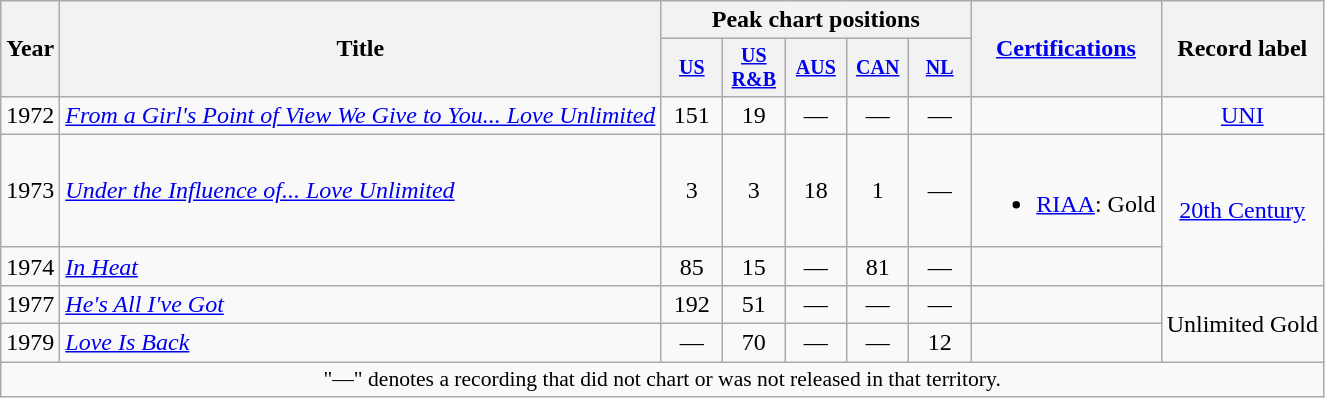<table class="wikitable" style="text-align:center;">
<tr>
<th rowspan="2">Year</th>
<th rowspan="2">Title</th>
<th colspan="5">Peak chart positions</th>
<th rowspan="2"><a href='#'>Certifications</a></th>
<th rowspan="2">Record label</th>
</tr>
<tr style="font-size:smaller;">
<th width="35"><a href='#'>US</a><br></th>
<th width="35"><a href='#'>US R&B</a><br></th>
<th width="35"><a href='#'>AUS</a><br></th>
<th width="35"><a href='#'>CAN</a><br></th>
<th width="35"><a href='#'>NL</a><br></th>
</tr>
<tr 2>
<td>1972</td>
<td align="left"><em><a href='#'>From a Girl's Point of View We Give to You... Love Unlimited</a></em></td>
<td>151</td>
<td>19</td>
<td>—</td>
<td>—</td>
<td>—</td>
<td align="left"></td>
<td rowspan="1"><a href='#'>UNI</a></td>
</tr>
<tr>
<td>1973</td>
<td align="left"><em><a href='#'>Under the Influence of... Love Unlimited</a></em></td>
<td>3</td>
<td>3</td>
<td>18</td>
<td>1</td>
<td>—</td>
<td align="left"><br><ul><li><a href='#'>RIAA</a>: Gold</li></ul></td>
<td rowspan="2"><a href='#'>20th Century</a></td>
</tr>
<tr>
<td>1974</td>
<td align="left"><em><a href='#'>In Heat</a></em></td>
<td>85</td>
<td>15</td>
<td>—</td>
<td>81</td>
<td>—</td>
<td align="left"></td>
</tr>
<tr>
<td>1977</td>
<td align="left"><em><a href='#'>He's All I've Got</a></em></td>
<td>192</td>
<td>51</td>
<td>—</td>
<td>—</td>
<td>—</td>
<td align="left"></td>
<td rowspan="2">Unlimited Gold</td>
</tr>
<tr>
<td>1979</td>
<td align="left"><em><a href='#'>Love Is Back</a></em></td>
<td>—</td>
<td>70</td>
<td>—</td>
<td>—</td>
<td>12</td>
<td align="left"></td>
</tr>
<tr>
<td colspan="15" style="font-size:90%">"—" denotes a recording that did not chart or was not released in that territory.</td>
</tr>
</table>
